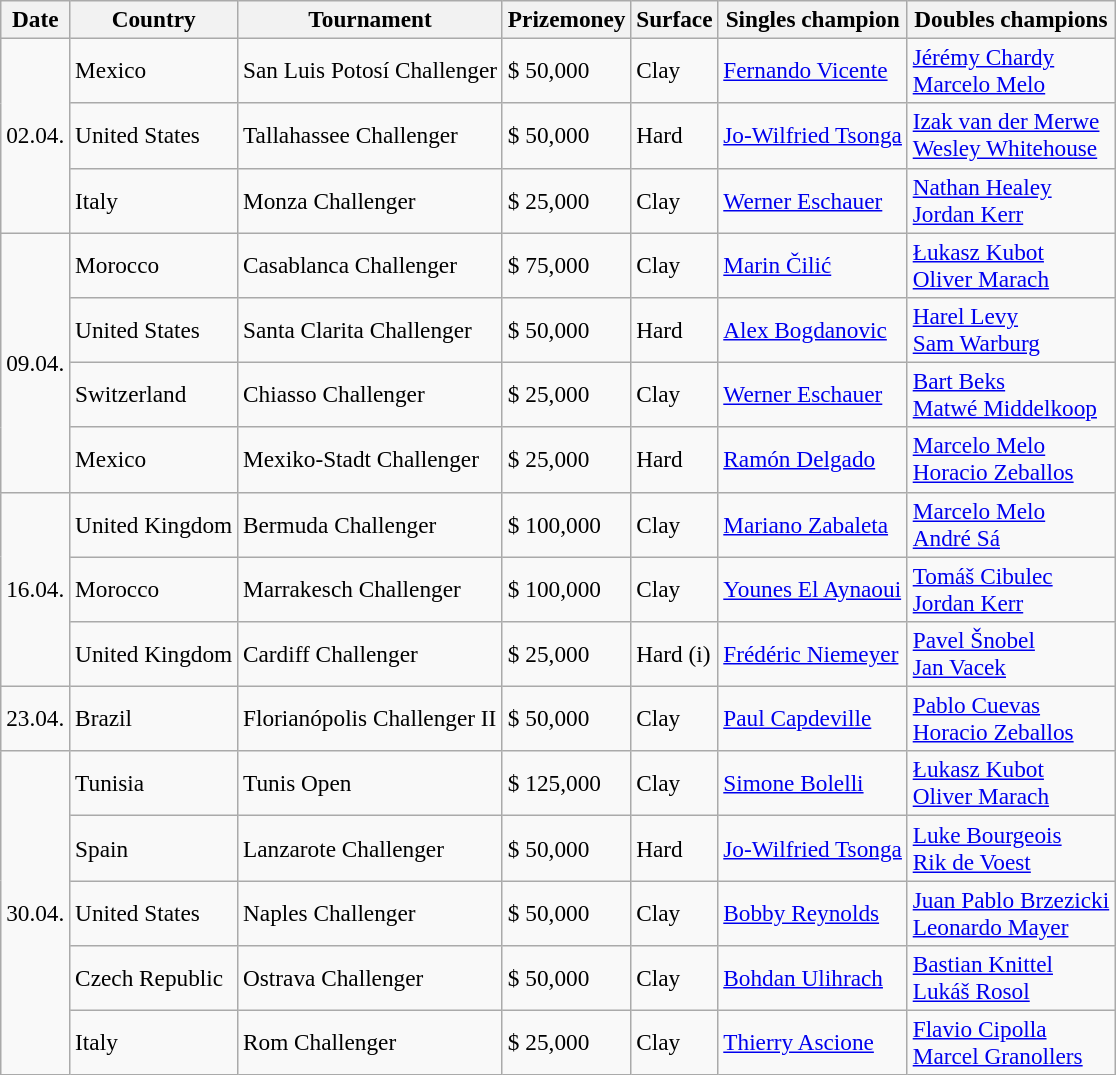<table class="sortable wikitable" style=font-size:97%>
<tr>
<th>Date</th>
<th>Country</th>
<th>Tournament</th>
<th>Prizemoney</th>
<th>Surface</th>
<th>Singles champion</th>
<th>Doubles champions</th>
</tr>
<tr>
<td rowspan="3">02.04.</td>
<td>Mexico</td>
<td>San Luis Potosí Challenger</td>
<td>$ 50,000</td>
<td>Clay</td>
<td> <a href='#'>Fernando Vicente</a></td>
<td> <a href='#'>Jérémy Chardy</a><br> <a href='#'>Marcelo Melo</a></td>
</tr>
<tr>
<td>United States</td>
<td>Tallahassee Challenger</td>
<td>$ 50,000</td>
<td>Hard</td>
<td> <a href='#'>Jo-Wilfried Tsonga</a></td>
<td> <a href='#'>Izak van der Merwe</a> <br>  <a href='#'>Wesley Whitehouse</a></td>
</tr>
<tr>
<td>Italy</td>
<td>Monza Challenger</td>
<td>$ 25,000</td>
<td>Clay</td>
<td> <a href='#'>Werner Eschauer</a></td>
<td> <a href='#'>Nathan Healey</a> <br>  <a href='#'>Jordan Kerr</a></td>
</tr>
<tr>
<td rowspan="4">09.04.</td>
<td>Morocco</td>
<td>Casablanca Challenger</td>
<td>$ 75,000</td>
<td>Clay</td>
<td> <a href='#'>Marin Čilić</a></td>
<td> <a href='#'>Łukasz Kubot</a><br> <a href='#'>Oliver Marach</a></td>
</tr>
<tr>
<td>United States</td>
<td>Santa Clarita Challenger</td>
<td>$ 50,000</td>
<td>Hard</td>
<td> <a href='#'>Alex Bogdanovic</a></td>
<td> <a href='#'>Harel Levy</a><br> <a href='#'>Sam Warburg</a></td>
</tr>
<tr>
<td>Switzerland</td>
<td>Chiasso Challenger</td>
<td>$ 25,000</td>
<td>Clay</td>
<td> <a href='#'>Werner Eschauer</a></td>
<td> <a href='#'>Bart Beks</a><br> <a href='#'>Matwé Middelkoop</a></td>
</tr>
<tr>
<td>Mexico</td>
<td>Mexiko-Stadt Challenger</td>
<td>$ 25,000</td>
<td>Hard</td>
<td> <a href='#'>Ramón Delgado</a></td>
<td> <a href='#'>Marcelo Melo</a><br> <a href='#'>Horacio Zeballos</a></td>
</tr>
<tr>
<td rowspan="3">16.04.</td>
<td>United Kingdom</td>
<td>Bermuda Challenger</td>
<td>$ 100,000</td>
<td>Clay</td>
<td> <a href='#'>Mariano Zabaleta</a></td>
<td> <a href='#'>Marcelo Melo</a><br> <a href='#'>André Sá</a></td>
</tr>
<tr>
<td>Morocco</td>
<td>Marrakesch Challenger</td>
<td>$ 100,000</td>
<td>Clay</td>
<td> <a href='#'>Younes El Aynaoui</a></td>
<td> <a href='#'>Tomáš Cibulec</a><br> <a href='#'>Jordan Kerr</a></td>
</tr>
<tr>
<td>United Kingdom</td>
<td>Cardiff Challenger</td>
<td>$ 25,000</td>
<td>Hard (i)</td>
<td> <a href='#'>Frédéric Niemeyer</a></td>
<td> <a href='#'>Pavel Šnobel</a><br> <a href='#'>Jan Vacek</a></td>
</tr>
<tr>
<td>23.04.</td>
<td>Brazil</td>
<td>Florianópolis Challenger II</td>
<td>$ 50,000</td>
<td>Clay</td>
<td> <a href='#'>Paul Capdeville</a></td>
<td> <a href='#'>Pablo Cuevas</a><br> <a href='#'>Horacio Zeballos</a></td>
</tr>
<tr>
<td rowspan="5">30.04.</td>
<td>Tunisia</td>
<td>Tunis Open</td>
<td>$ 125,000</td>
<td>Clay</td>
<td> <a href='#'>Simone Bolelli</a></td>
<td> <a href='#'>Łukasz Kubot</a> <br>  <a href='#'>Oliver Marach</a></td>
</tr>
<tr>
<td>Spain</td>
<td>Lanzarote Challenger</td>
<td>$ 50,000</td>
<td>Hard</td>
<td> <a href='#'>Jo-Wilfried Tsonga</a></td>
<td> <a href='#'>Luke Bourgeois</a><br> <a href='#'>Rik de Voest</a></td>
</tr>
<tr>
<td>United States</td>
<td>Naples Challenger</td>
<td>$ 50,000</td>
<td>Clay</td>
<td> <a href='#'>Bobby Reynolds</a></td>
<td> <a href='#'>Juan Pablo Brzezicki</a><br> <a href='#'>Leonardo Mayer</a></td>
</tr>
<tr>
<td>Czech Republic</td>
<td>Ostrava Challenger</td>
<td>$ 50,000</td>
<td>Clay</td>
<td> <a href='#'>Bohdan Ulihrach</a></td>
<td> <a href='#'>Bastian Knittel</a> <br>  <a href='#'>Lukáš Rosol</a></td>
</tr>
<tr>
<td>Italy</td>
<td>Rom Challenger</td>
<td>$ 25,000</td>
<td>Clay</td>
<td> <a href='#'>Thierry Ascione</a></td>
<td> <a href='#'>Flavio Cipolla</a> <br>  <a href='#'>Marcel Granollers</a></td>
</tr>
</table>
